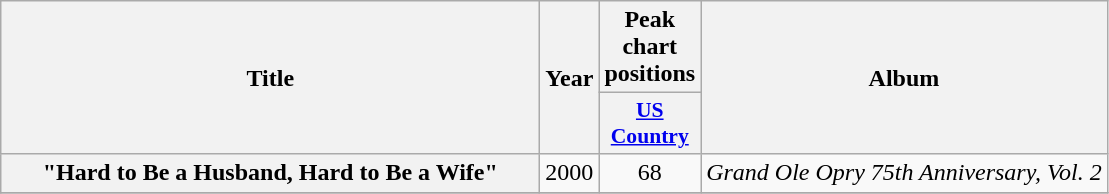<table class="wikitable plainrowheaders" style="text-align:center;" border="1">
<tr>
<th scope="col" rowspan="2" style="width:22em;">Title</th>
<th scope="col" rowspan="2">Year</th>
<th scope="col" colspan="1">Peak<br>chart<br>positions</th>
<th scope="col" rowspan="2">Album</th>
</tr>
<tr>
<th scope="col" style="width:3.9em;font-size:90%;"><a href='#'>US<br>Country</a><br></th>
</tr>
<tr>
<th scope="row">"Hard to Be a Husband, Hard to Be a Wife"<br></th>
<td>2000</td>
<td>68</td>
<td><em>Grand Ole Opry 75th Anniversary, Vol. 2</em></td>
</tr>
<tr>
</tr>
</table>
